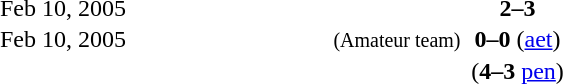<table width=100% cellspacing=1>
<tr>
<th width=120></th>
<th width=220></th>
<th width=70></th>
<th width=220></th>
<th></th>
</tr>
<tr>
<td align=right>Feb 10, 2005</td>
<td align=right><strong></strong></td>
<td align=center><strong>2–3</strong></td>
<td><strong></strong></td>
</tr>
<tr>
<td align=right>Feb 10, 2005</td>
<td align=right><small>(Amateur team)</small> <strong></strong></td>
<td align=center><strong>0–0</strong> (<a href='#'>aet</a>)</td>
<td><strong></strong></td>
</tr>
<tr>
<td></td>
<td></td>
<td align=center>(<strong>4–3</strong> <a href='#'>pen</a>)</td>
<td></td>
</tr>
</table>
